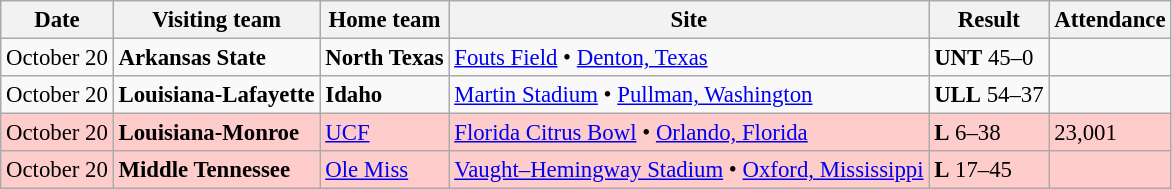<table class="wikitable" style="font-size:95%;">
<tr>
<th>Date</th>
<th>Visiting team</th>
<th>Home team</th>
<th>Site</th>
<th>Result</th>
<th>Attendance</th>
</tr>
<tr style=>
<td>October 20</td>
<td><strong>Arkansas State</strong></td>
<td><strong>North Texas</strong></td>
<td><a href='#'>Fouts Field</a> • <a href='#'>Denton, Texas</a></td>
<td><strong>UNT</strong> 45–0</td>
<td></td>
</tr>
<tr style=>
<td>October 20</td>
<td><strong>Louisiana-Lafayette</strong></td>
<td><strong>Idaho</strong></td>
<td><a href='#'>Martin Stadium</a> • <a href='#'>Pullman, Washington</a></td>
<td><strong>ULL</strong> 54–37</td>
<td></td>
</tr>
<tr style="background:#fcc;">
<td>October 20</td>
<td><strong>Louisiana-Monroe</strong></td>
<td><a href='#'>UCF</a></td>
<td><a href='#'>Florida Citrus Bowl</a> • <a href='#'>Orlando, Florida</a></td>
<td><strong>L</strong> 6–38</td>
<td>23,001</td>
</tr>
<tr style="background:#fcc;">
<td>October 20</td>
<td><strong>Middle Tennessee</strong></td>
<td><a href='#'>Ole Miss</a></td>
<td><a href='#'>Vaught–Hemingway Stadium</a> • <a href='#'>Oxford, Mississippi</a></td>
<td><strong>L</strong> 17–45</td>
<td></td>
</tr>
</table>
